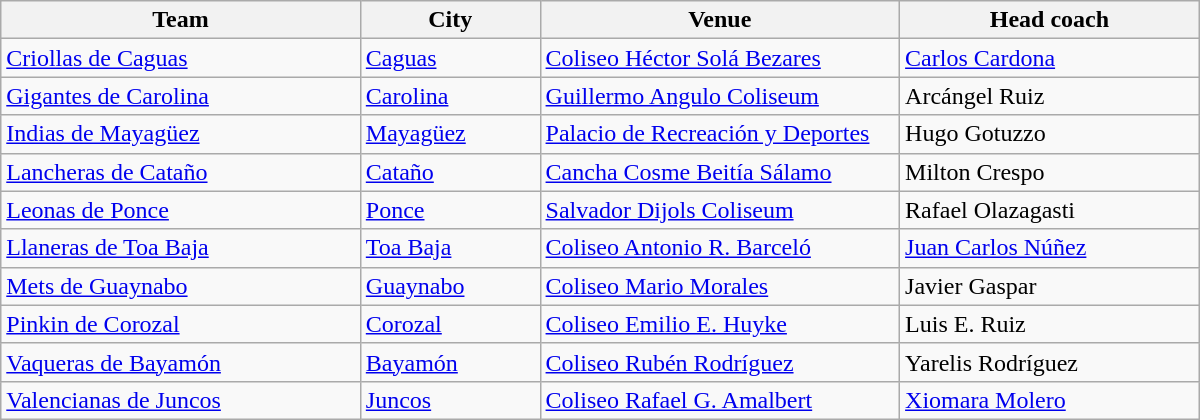<table class="wikitable" width=800 style="text-align: Left; ">
<tr>
<th width=30%>Team</th>
<th width=15%>City</th>
<th width=30%>Venue</th>
<th width=25%>Head coach</th>
</tr>
<tr>
<td align="left"><a href='#'>Criollas de Caguas</a></td>
<td><a href='#'>Caguas</a></td>
<td><a href='#'>Coliseo Héctor Solá Bezares</a></td>
<td> <a href='#'>Carlos Cardona</a></td>
</tr>
<tr>
<td align="left"><a href='#'>Gigantes de Carolina</a></td>
<td><a href='#'>Carolina</a></td>
<td><a href='#'>Guillermo Angulo Coliseum</a></td>
<td> Arcángel Ruiz</td>
</tr>
<tr>
<td align="left"><a href='#'>Indias de Mayagüez</a></td>
<td><a href='#'>Mayagüez</a></td>
<td><a href='#'>Palacio de Recreación y Deportes</a></td>
<td> Hugo Gotuzzo</td>
</tr>
<tr>
<td align="left"><a href='#'>Lancheras de Cataño</a></td>
<td><a href='#'>Cataño</a></td>
<td><a href='#'>Cancha Cosme Beitía Sálamo</a></td>
<td> Milton Crespo</td>
</tr>
<tr>
<td align="left"><a href='#'>Leonas de Ponce</a></td>
<td><a href='#'>Ponce</a></td>
<td><a href='#'>Salvador Dijols Coliseum</a></td>
<td> Rafael Olazagasti</td>
</tr>
<tr>
<td align="left"><a href='#'>Llaneras de Toa Baja</a></td>
<td><a href='#'>Toa Baja</a></td>
<td><a href='#'>Coliseo Antonio R. Barceló</a></td>
<td> <a href='#'>Juan Carlos Núñez</a></td>
</tr>
<tr>
<td align="left"><a href='#'>Mets de Guaynabo</a></td>
<td><a href='#'>Guaynabo</a></td>
<td><a href='#'>Coliseo Mario Morales</a></td>
<td> Javier Gaspar</td>
</tr>
<tr>
<td align="left"><a href='#'>Pinkin de Corozal</a></td>
<td><a href='#'>Corozal</a></td>
<td><a href='#'>Coliseo Emilio E. Huyke</a></td>
<td> Luis E. Ruiz</td>
</tr>
<tr>
<td align="left"><a href='#'>Vaqueras de Bayamón</a></td>
<td><a href='#'>Bayamón</a></td>
<td><a href='#'>Coliseo Rubén Rodríguez</a></td>
<td> Yarelis Rodríguez</td>
</tr>
<tr>
<td align="left"><a href='#'>Valencianas de Juncos</a></td>
<td><a href='#'>Juncos</a></td>
<td><a href='#'>Coliseo Rafael G. Amalbert</a></td>
<td> <a href='#'>Xiomara Molero</a></td>
</tr>
</table>
